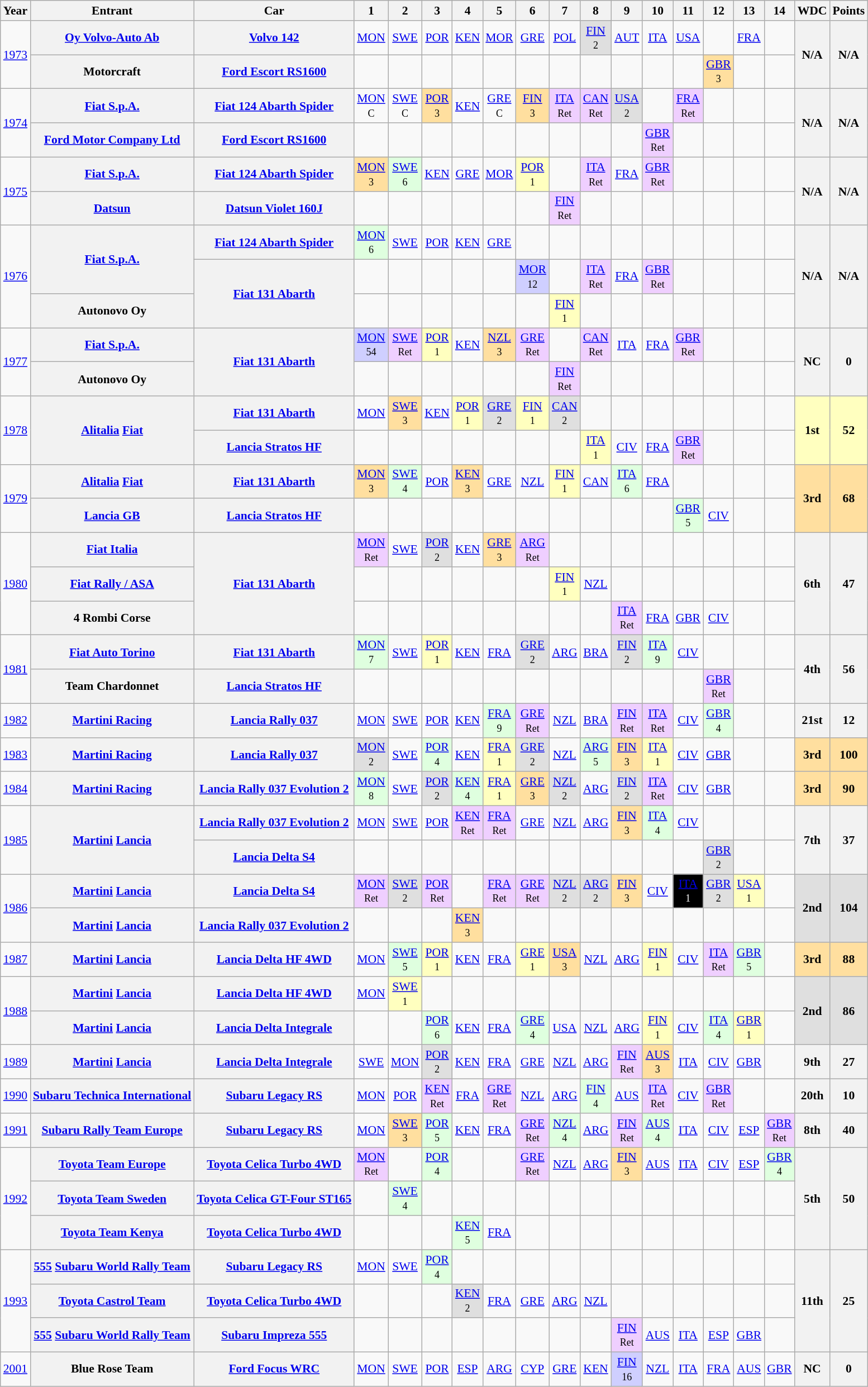<table class="wikitable" style="text-align:center; font-size:90%;">
<tr>
<th>Year</th>
<th>Entrant</th>
<th>Car</th>
<th>1</th>
<th>2</th>
<th>3</th>
<th>4</th>
<th>5</th>
<th>6</th>
<th>7</th>
<th>8</th>
<th>9</th>
<th>10</th>
<th>11</th>
<th>12</th>
<th>13</th>
<th>14</th>
<th>WDC</th>
<th>Points</th>
</tr>
<tr>
<td rowspan=2><a href='#'>1973</a></td>
<th><a href='#'>Oy Volvo-Auto Ab</a></th>
<th><a href='#'>Volvo 142</a></th>
<td><a href='#'>MON</a></td>
<td><a href='#'>SWE</a></td>
<td><a href='#'>POR</a></td>
<td><a href='#'>KEN</a></td>
<td><a href='#'>MOR</a></td>
<td><a href='#'>GRE</a></td>
<td><a href='#'>POL</a></td>
<td style="background:#dfdfdf;"><a href='#'>FIN</a><br><small>2</small></td>
<td><a href='#'>AUT</a></td>
<td><a href='#'>ITA</a></td>
<td><a href='#'>USA</a></td>
<td></td>
<td><a href='#'>FRA</a></td>
<td></td>
<th rowspan=2>N/A</th>
<th rowspan=2>N/A</th>
</tr>
<tr>
<th>Motorcraft</th>
<th><a href='#'>Ford Escort RS1600</a></th>
<td></td>
<td></td>
<td></td>
<td></td>
<td></td>
<td></td>
<td></td>
<td></td>
<td></td>
<td></td>
<td></td>
<td style="background:#ffdf9f;"><a href='#'>GBR</a><br><small>3</small></td>
<td></td>
<td></td>
</tr>
<tr>
<td rowspan=2><a href='#'>1974</a></td>
<th><a href='#'>Fiat S.p.A.</a></th>
<th><a href='#'>Fiat 124 Abarth Spider</a></th>
<td><a href='#'>MON</a><br><small>C</small></td>
<td><a href='#'>SWE</a><br><small>C</small></td>
<td style="background:#ffdf9f;"><a href='#'>POR</a><br><small>3</small></td>
<td><a href='#'>KEN</a></td>
<td><a href='#'>GRE</a><br><small>C</small></td>
<td style="background:#ffdf9f;"><a href='#'>FIN</a><br><small>3</small></td>
<td style="background:#efcfff;"><a href='#'>ITA</a><br><small>Ret</small></td>
<td style="background:#efcfff;"><a href='#'>CAN</a><br><small>Ret</small></td>
<td style="background:#dfdfdf;"><a href='#'>USA</a><br><small>2</small></td>
<td></td>
<td style="background:#efcfff;"><a href='#'>FRA</a><br><small>Ret</small></td>
<td></td>
<td></td>
<td></td>
<th rowspan=2>N/A</th>
<th rowspan=2>N/A</th>
</tr>
<tr>
<th><a href='#'>Ford Motor Company Ltd</a></th>
<th><a href='#'>Ford Escort RS1600</a></th>
<td></td>
<td></td>
<td></td>
<td></td>
<td></td>
<td></td>
<td></td>
<td></td>
<td></td>
<td style="background:#efcfff;"><a href='#'>GBR</a><br><small>Ret</small></td>
<td></td>
<td></td>
<td></td>
<td></td>
</tr>
<tr>
<td rowspan=2><a href='#'>1975</a></td>
<th><a href='#'>Fiat S.p.A.</a></th>
<th><a href='#'>Fiat 124 Abarth Spider</a></th>
<td style="background:#ffdf9f;"><a href='#'>MON</a><br><small>3</small></td>
<td style="background:#dfffdf;"><a href='#'>SWE</a><br><small>6</small></td>
<td><a href='#'>KEN</a></td>
<td><a href='#'>GRE</a></td>
<td><a href='#'>MOR</a></td>
<td style="background:#ffffbf;"><a href='#'>POR</a><br><small>1</small></td>
<td></td>
<td style="background:#efcfff;"><a href='#'>ITA</a><br><small>Ret</small></td>
<td><a href='#'>FRA</a></td>
<td style="background:#efcfff;"><a href='#'>GBR</a><br><small>Ret</small></td>
<td></td>
<td></td>
<td></td>
<td></td>
<th rowspan=2>N/A</th>
<th rowspan=2>N/A</th>
</tr>
<tr>
<th><a href='#'>Datsun</a></th>
<th><a href='#'>Datsun Violet 160J</a></th>
<td></td>
<td></td>
<td></td>
<td></td>
<td></td>
<td></td>
<td style="background:#efcfff;"><a href='#'>FIN</a><br><small>Ret</small></td>
<td></td>
<td></td>
<td></td>
<td></td>
<td></td>
<td></td>
<td></td>
</tr>
<tr>
<td rowspan=3><a href='#'>1976</a></td>
<th rowspan=2><a href='#'>Fiat S.p.A.</a></th>
<th><a href='#'>Fiat 124 Abarth Spider</a></th>
<td style="background:#dfffdf;"><a href='#'>MON</a><br><small>6</small></td>
<td><a href='#'>SWE</a></td>
<td><a href='#'>POR</a></td>
<td><a href='#'>KEN</a></td>
<td><a href='#'>GRE</a></td>
<td></td>
<td></td>
<td></td>
<td></td>
<td></td>
<td></td>
<td></td>
<td></td>
<td></td>
<th rowspan=3>N/A</th>
<th rowspan=3>N/A</th>
</tr>
<tr>
<th rowspan=2><a href='#'>Fiat 131 Abarth</a></th>
<td></td>
<td></td>
<td></td>
<td></td>
<td></td>
<td style="background:#cfcfff;"><a href='#'>MOR</a><br><small>12</small></td>
<td></td>
<td style="background:#efcfff;"><a href='#'>ITA</a><br><small>Ret</small></td>
<td><a href='#'>FRA</a></td>
<td style="background:#efcfff;"><a href='#'>GBR</a><br><small>Ret</small></td>
<td></td>
<td></td>
<td></td>
<td></td>
</tr>
<tr>
<th>Autonovo Oy</th>
<td></td>
<td></td>
<td></td>
<td></td>
<td></td>
<td></td>
<td style="background:#ffffbf;"><a href='#'>FIN</a><br><small>1</small></td>
<td></td>
<td></td>
<td></td>
<td></td>
<td></td>
<td></td>
<td></td>
</tr>
<tr>
<td rowspan=2><a href='#'>1977</a></td>
<th><a href='#'>Fiat S.p.A.</a></th>
<th rowspan=2><a href='#'>Fiat 131 Abarth</a></th>
<td style="background:#cfcfff;"><a href='#'>MON</a><br><small>54</small></td>
<td style="background:#efcfff;"><a href='#'>SWE</a><br><small>Ret</small></td>
<td style="background:#ffffbf;"><a href='#'>POR</a><br><small>1</small></td>
<td><a href='#'>KEN</a></td>
<td style="background:#ffdf9f;"><a href='#'>NZL</a><br><small>3</small></td>
<td style="background:#efcfff;"><a href='#'>GRE</a><br><small>Ret</small></td>
<td></td>
<td style="background:#efcfff;"><a href='#'>CAN</a><br><small>Ret</small></td>
<td><a href='#'>ITA</a></td>
<td><a href='#'>FRA</a></td>
<td style="background:#efcfff;"><a href='#'>GBR</a><br><small>Ret</small></td>
<td></td>
<td></td>
<td></td>
<th rowspan=2>NC</th>
<th rowspan=2>0</th>
</tr>
<tr>
<th>Autonovo Oy</th>
<td></td>
<td></td>
<td></td>
<td></td>
<td></td>
<td></td>
<td style="background:#efcfff;"><a href='#'>FIN</a><br><small>Ret</small></td>
<td></td>
<td></td>
<td></td>
<td></td>
<td></td>
<td></td>
<td></td>
</tr>
<tr>
<td rowspan=2><a href='#'>1978</a></td>
<th rowspan=2><a href='#'>Alitalia</a> <a href='#'>Fiat</a></th>
<th><a href='#'>Fiat 131 Abarth</a></th>
<td><a href='#'>MON</a></td>
<td style="background:#ffdf9f;"><a href='#'>SWE</a><br><small>3</small></td>
<td><a href='#'>KEN</a></td>
<td style="background:#ffffbf;"><a href='#'>POR</a><br><small>1</small></td>
<td style="background:#dfdfdf;"><a href='#'>GRE</a><br><small>2</small></td>
<td style="background:#ffffbf;"><a href='#'>FIN</a><br><small>1</small></td>
<td style="background:#dfdfdf;"><a href='#'>CAN</a><br><small>2</small></td>
<td></td>
<td></td>
<td></td>
<td></td>
<td></td>
<td></td>
<td></td>
<th rowspan=2 style="background:#ffffbf;"><strong>1st</strong></th>
<th rowspan=2 style="background:#ffffbf;"><strong>52</strong></th>
</tr>
<tr>
<th><a href='#'>Lancia Stratos HF</a></th>
<td></td>
<td></td>
<td></td>
<td></td>
<td></td>
<td></td>
<td></td>
<td style="background:#ffffbf;"><a href='#'>ITA</a><br><small>1</small></td>
<td><a href='#'>CIV</a></td>
<td><a href='#'>FRA</a></td>
<td style="background:#efcfff;"><a href='#'>GBR</a><br><small>Ret</small></td>
<td></td>
<td></td>
<td></td>
</tr>
<tr>
<td rowspan=2><a href='#'>1979</a></td>
<th><a href='#'>Alitalia</a> <a href='#'>Fiat</a></th>
<th><a href='#'>Fiat 131 Abarth</a></th>
<td style="background:#ffdf9f;"><a href='#'>MON</a><br><small>3</small></td>
<td style="background:#dfffdf;"><a href='#'>SWE</a><br><small>4</small></td>
<td><a href='#'>POR</a></td>
<td style="background:#ffdf9f;"><a href='#'>KEN</a><br><small>3</small></td>
<td><a href='#'>GRE</a></td>
<td><a href='#'>NZL</a></td>
<td style="background:#ffffbf;"><a href='#'>FIN</a><br><small>1</small></td>
<td><a href='#'>CAN</a></td>
<td style="background:#dfffdf;"><a href='#'>ITA</a><br><small>6</small></td>
<td><a href='#'>FRA</a></td>
<td></td>
<td></td>
<td></td>
<td></td>
<td rowspan=2 style="background:#ffdf9f;"><strong>3rd</strong></td>
<td rowspan=2 style="background:#ffdf9f;"><strong>68</strong></td>
</tr>
<tr>
<th><a href='#'>Lancia GB</a></th>
<th><a href='#'>Lancia Stratos HF</a></th>
<td></td>
<td></td>
<td></td>
<td></td>
<td></td>
<td></td>
<td></td>
<td></td>
<td></td>
<td></td>
<td style="background:#dfffdf;"><a href='#'>GBR</a><br><small>5</small></td>
<td><a href='#'>CIV</a></td>
<td></td>
<td></td>
</tr>
<tr>
<td rowspan=3><a href='#'>1980</a></td>
<th><a href='#'>Fiat Italia</a></th>
<th rowspan=3><a href='#'>Fiat 131 Abarth</a></th>
<td style="background:#efcfff;"><a href='#'>MON</a><br><small>Ret</small></td>
<td><a href='#'>SWE</a></td>
<td style="background:#dfdfdf;"><a href='#'>POR</a><br><small>2</small></td>
<td><a href='#'>KEN</a></td>
<td style="background:#ffdf9f;"><a href='#'>GRE</a><br><small>3</small></td>
<td style="background:#efcfff;"><a href='#'>ARG</a><br><small>Ret</small></td>
<td></td>
<td></td>
<td></td>
<td></td>
<td></td>
<td></td>
<td></td>
<td></td>
<th rowspan=3>6th</th>
<th rowspan=3>47</th>
</tr>
<tr>
<th><a href='#'>Fiat Rally / ASA</a></th>
<td></td>
<td></td>
<td></td>
<td></td>
<td></td>
<td></td>
<td style="background:#ffffbf;"><a href='#'>FIN</a><br><small>1</small></td>
<td><a href='#'>NZL</a></td>
<td></td>
<td></td>
<td></td>
<td></td>
<td></td>
<td></td>
</tr>
<tr>
<th>4 Rombi Corse</th>
<td></td>
<td></td>
<td></td>
<td></td>
<td></td>
<td></td>
<td></td>
<td></td>
<td style="background:#efcfff;"><a href='#'>ITA</a><br><small>Ret</small></td>
<td><a href='#'>FRA</a></td>
<td><a href='#'>GBR</a></td>
<td><a href='#'>CIV</a></td>
<td></td>
<td></td>
</tr>
<tr>
<td rowspan=2><a href='#'>1981</a></td>
<th><a href='#'>Fiat Auto Torino</a></th>
<th><a href='#'>Fiat 131 Abarth</a></th>
<td style="background:#dfffdf;"><a href='#'>MON</a><br><small>7</small></td>
<td><a href='#'>SWE</a></td>
<td style="background:#ffffbf;"><a href='#'>POR</a><br><small>1</small></td>
<td><a href='#'>KEN</a></td>
<td><a href='#'>FRA</a></td>
<td style="background:#dfdfdf;"><a href='#'>GRE</a><br><small>2</small></td>
<td><a href='#'>ARG</a></td>
<td><a href='#'>BRA</a></td>
<td style="background:#dfdfdf;"><a href='#'>FIN</a><br><small>2</small></td>
<td style="background:#dfffdf;"><a href='#'>ITA</a><br><small>9</small></td>
<td><a href='#'>CIV</a></td>
<td></td>
<td></td>
<td></td>
<th rowspan=2>4th</th>
<th rowspan=2>56</th>
</tr>
<tr>
<th>Team Chardonnet</th>
<th><a href='#'>Lancia Stratos HF</a></th>
<td></td>
<td></td>
<td></td>
<td></td>
<td></td>
<td></td>
<td></td>
<td></td>
<td></td>
<td></td>
<td></td>
<td style="background:#efcfff;"><a href='#'>GBR</a><br><small>Ret</small></td>
<td></td>
<td></td>
</tr>
<tr>
<td><a href='#'>1982</a></td>
<th><a href='#'>Martini Racing</a></th>
<th><a href='#'>Lancia Rally 037</a></th>
<td><a href='#'>MON</a></td>
<td><a href='#'>SWE</a></td>
<td><a href='#'>POR</a></td>
<td><a href='#'>KEN</a></td>
<td style="background:#dfffdf;"><a href='#'>FRA</a><br><small>9</small></td>
<td style="background:#efcfff;"><a href='#'>GRE</a><br><small>Ret</small></td>
<td><a href='#'>NZL</a></td>
<td><a href='#'>BRA</a></td>
<td style="background:#efcfff;"><a href='#'>FIN</a><br><small>Ret</small></td>
<td style="background:#efcfff;"><a href='#'>ITA</a><br><small>Ret</small></td>
<td><a href='#'>CIV</a></td>
<td style="background:#dfffdf;"><a href='#'>GBR</a><br><small>4</small></td>
<td></td>
<td></td>
<th>21st</th>
<th>12</th>
</tr>
<tr>
<td><a href='#'>1983</a></td>
<th><a href='#'>Martini Racing</a></th>
<th><a href='#'>Lancia Rally 037</a></th>
<td style="background:#dfdfdf;"><a href='#'>MON</a><br><small>2</small></td>
<td><a href='#'>SWE</a></td>
<td style="background:#dfffdf;"><a href='#'>POR</a><br><small>4</small></td>
<td><a href='#'>KEN</a></td>
<td style="background:#ffffbf;"><a href='#'>FRA</a><br><small>1</small></td>
<td style="background:#dfdfdf;"><a href='#'>GRE</a><br><small>2</small></td>
<td><a href='#'>NZL</a></td>
<td style="background:#dfffdf;"><a href='#'>ARG</a><br><small>5</small></td>
<td style="background:#ffdf9f;"><a href='#'>FIN</a><br><small>3</small></td>
<td style="background:#ffffbf;"><a href='#'>ITA</a><br><small>1</small></td>
<td><a href='#'>CIV</a></td>
<td><a href='#'>GBR</a></td>
<td></td>
<td></td>
<td style="background:#ffdf9f;"><strong>3rd</strong></td>
<td style="background:#ffdf9f;"><strong>100</strong></td>
</tr>
<tr>
<td><a href='#'>1984</a></td>
<th><a href='#'>Martini Racing</a></th>
<th><a href='#'>Lancia Rally 037 Evolution 2</a></th>
<td style="background:#dfffdf;"><a href='#'>MON</a><br><small>8</small></td>
<td><a href='#'>SWE</a></td>
<td style="background:#dfdfdf;"><a href='#'>POR</a><br><small>2</small></td>
<td style="background:#dfffdf;"><a href='#'>KEN</a><br><small>4</small></td>
<td style="background:#ffffbf;"><a href='#'>FRA</a><br><small>1</small></td>
<td style="background:#ffdf9f;"><a href='#'>GRE</a><br><small>3</small></td>
<td style="background:#dfdfdf;"><a href='#'>NZL</a><br><small>2</small></td>
<td><a href='#'>ARG</a></td>
<td style="background:#dfdfdf;"><a href='#'>FIN</a><br><small>2</small></td>
<td style="background:#efcfff;"><a href='#'>ITA</a><br><small>Ret</small></td>
<td><a href='#'>CIV</a></td>
<td><a href='#'>GBR</a></td>
<td></td>
<td></td>
<td style="background:#ffdf9f;"><strong>3rd</strong></td>
<td style="background:#ffdf9f;"><strong>90</strong></td>
</tr>
<tr>
<td rowspan=2><a href='#'>1985</a></td>
<th rowspan=2><a href='#'>Martini</a> <a href='#'>Lancia</a></th>
<th><a href='#'>Lancia Rally 037 Evolution 2</a></th>
<td><a href='#'>MON</a></td>
<td><a href='#'>SWE</a></td>
<td><a href='#'>POR</a></td>
<td style="background:#efcfff;"><a href='#'>KEN</a><br><small>Ret</small></td>
<td style="background:#efcfff;"><a href='#'>FRA</a><br><small>Ret</small></td>
<td><a href='#'>GRE</a></td>
<td><a href='#'>NZL</a></td>
<td><a href='#'>ARG</a></td>
<td style="background:#ffdf9f;"><a href='#'>FIN</a><br><small>3</small></td>
<td style="background:#dfffdf;"><a href='#'>ITA</a><br><small>4</small></td>
<td><a href='#'>CIV</a></td>
<td></td>
<td></td>
<td></td>
<th rowspan="2">7th</th>
<th rowspan="2">37</th>
</tr>
<tr>
<th><a href='#'>Lancia Delta S4</a></th>
<td></td>
<td></td>
<td></td>
<td></td>
<td></td>
<td></td>
<td></td>
<td></td>
<td></td>
<td></td>
<td></td>
<td style="background:#dfdfdf;"><a href='#'>GBR</a><br><small>2</small></td>
<td></td>
<td></td>
</tr>
<tr>
<td rowspan=2><a href='#'>1986</a></td>
<th><a href='#'>Martini</a> <a href='#'>Lancia</a></th>
<th><a href='#'>Lancia Delta S4</a></th>
<td style="background:#efcfff;"><a href='#'>MON</a><br><small>Ret</small></td>
<td style="background:#dfdfdf;"><a href='#'>SWE</a><br><small>2</small></td>
<td style="background:#efcfff;"><a href='#'>POR</a><br><small>Ret</small></td>
<td></td>
<td style="background:#efcfff;"><a href='#'>FRA</a><br><small>Ret</small></td>
<td style="background:#efcfff;"><a href='#'>GRE</a><br><small>Ret</small></td>
<td style="background:#dfdfdf;"><a href='#'>NZL</a><br><small>2</small></td>
<td style="background:#dfdfdf;"><a href='#'>ARG</a><br><small>2</small></td>
<td style="background:#ffdf9f;"><a href='#'>FIN</a><br><small>3</small></td>
<td><a href='#'>CIV</a></td>
<td style="background:#000; color:#fff;"><a href='#'>ITA</a><br><small>1</small></td>
<td style="background:#dfdfdf;"><a href='#'>GBR</a><br><small>2</small></td>
<td style="background:#ffffbf;"><a href='#'>USA</a><br><small>1</small></td>
<td></td>
<td rowspan="2" style="background:#dfdfdf;"><strong>2nd</strong></td>
<td rowspan="2" style="background:#dfdfdf;"><strong>104</strong></td>
</tr>
<tr>
<th><a href='#'>Martini</a> <a href='#'>Lancia</a></th>
<th><a href='#'>Lancia Rally 037 Evolution 2</a></th>
<td></td>
<td></td>
<td></td>
<td style="background:#ffdf9f;"><a href='#'>KEN</a><br><small>3</small></td>
<td></td>
<td></td>
<td></td>
<td></td>
<td></td>
<td></td>
<td></td>
<td></td>
<td></td>
<td></td>
</tr>
<tr>
<td><a href='#'>1987</a></td>
<th><a href='#'>Martini</a> <a href='#'>Lancia</a></th>
<th><a href='#'>Lancia Delta HF 4WD</a></th>
<td><a href='#'>MON</a></td>
<td style="background:#dfffdf;"><a href='#'>SWE</a><br><small>5</small></td>
<td style="background:#ffffbf;"><a href='#'>POR</a><br><small>1</small></td>
<td><a href='#'>KEN</a></td>
<td><a href='#'>FRA</a></td>
<td style="background:#ffffbf;"><a href='#'>GRE</a><br><small>1</small></td>
<td style="background:#ffdf9f;"><a href='#'>USA</a><br><small>3</small></td>
<td><a href='#'>NZL</a></td>
<td><a href='#'>ARG</a></td>
<td style="background:#ffffbf;"><a href='#'>FIN</a><br><small>1</small></td>
<td><a href='#'>CIV</a></td>
<td style="background:#efcfff;"><a href='#'>ITA</a><br><small>Ret</small></td>
<td style="background:#dfffdf;"><a href='#'>GBR</a><br><small>5</small></td>
<td></td>
<td style="background:#ffdf9f;"><strong>3rd</strong></td>
<td style="background:#ffdf9f;"><strong>88</strong></td>
</tr>
<tr>
<td rowspan=2><a href='#'>1988</a></td>
<th><a href='#'>Martini</a> <a href='#'>Lancia</a></th>
<th><a href='#'>Lancia Delta HF 4WD</a></th>
<td><a href='#'>MON</a></td>
<td style="background:#ffffbf;"><a href='#'>SWE</a><br><small>1</small></td>
<td></td>
<td></td>
<td></td>
<td></td>
<td></td>
<td></td>
<td></td>
<td></td>
<td></td>
<td></td>
<td></td>
<td></td>
<td rowspan="2" style="background:#dfdfdf;"><strong>2nd</strong></td>
<td rowspan="2" style="background:#dfdfdf;"><strong>86</strong></td>
</tr>
<tr>
<th><a href='#'>Martini</a> <a href='#'>Lancia</a></th>
<th><a href='#'>Lancia Delta Integrale</a></th>
<td></td>
<td></td>
<td style="background:#dfffdf;"><a href='#'>POR</a><br><small>6</small></td>
<td><a href='#'>KEN</a></td>
<td><a href='#'>FRA</a></td>
<td style="background:#dfffdf;"><a href='#'>GRE</a><br><small>4</small></td>
<td><a href='#'>USA</a></td>
<td><a href='#'>NZL</a></td>
<td><a href='#'>ARG</a></td>
<td style="background:#ffffbf;"><a href='#'>FIN</a><br><small>1</small></td>
<td><a href='#'>CIV</a></td>
<td style="background:#dfffdf;"><a href='#'>ITA</a><br><small>4</small></td>
<td style="background:#ffffbf;"><a href='#'>GBR</a><br><small>1</small></td>
<td></td>
</tr>
<tr>
<td><a href='#'>1989</a></td>
<th><a href='#'>Martini</a> <a href='#'>Lancia</a></th>
<th><a href='#'>Lancia Delta Integrale</a></th>
<td><a href='#'>SWE</a></td>
<td><a href='#'>MON</a></td>
<td style="background:#dfdfdf;"><a href='#'>POR</a><br><small>2</small></td>
<td><a href='#'>KEN</a></td>
<td><a href='#'>FRA</a></td>
<td><a href='#'>GRE</a></td>
<td><a href='#'>NZL</a></td>
<td><a href='#'>ARG</a></td>
<td style="background:#efcfff;"><a href='#'>FIN</a><br><small>Ret</small></td>
<td style="background:#ffdf9f;"><a href='#'>AUS</a><br><small>3</small></td>
<td><a href='#'>ITA</a></td>
<td><a href='#'>CIV</a></td>
<td><a href='#'>GBR</a></td>
<td></td>
<th>9th</th>
<th>27</th>
</tr>
<tr>
<td><a href='#'>1990</a></td>
<th><a href='#'>Subaru Technica International</a></th>
<th><a href='#'>Subaru Legacy RS</a></th>
<td><a href='#'>MON</a></td>
<td><a href='#'>POR</a></td>
<td style="background:#efcfff;"><a href='#'>KEN</a><br><small>Ret</small></td>
<td><a href='#'>FRA</a></td>
<td style="background:#efcfff;"><a href='#'>GRE</a><br><small>Ret</small></td>
<td><a href='#'>NZL</a></td>
<td><a href='#'>ARG</a></td>
<td style="background:#dfffdf;"><a href='#'>FIN</a><br><small>4</small></td>
<td><a href='#'>AUS</a></td>
<td style="background:#efcfff;"><a href='#'>ITA</a><br><small>Ret</small></td>
<td><a href='#'>CIV</a></td>
<td style="background:#efcfff;"><a href='#'>GBR</a><br><small>Ret</small></td>
<td></td>
<td></td>
<th>20th</th>
<th>10</th>
</tr>
<tr>
<td><a href='#'>1991</a></td>
<th><a href='#'>Subaru Rally Team Europe</a></th>
<th><a href='#'>Subaru Legacy RS</a></th>
<td><a href='#'>MON</a></td>
<td style="background:#ffdf9f;"><a href='#'>SWE</a><br><small>3</small></td>
<td style="background:#dfffdf;"><a href='#'>POR</a><br><small>5</small></td>
<td><a href='#'>KEN</a></td>
<td><a href='#'>FRA</a></td>
<td style="background:#efcfff;"><a href='#'>GRE</a><br><small>Ret</small></td>
<td style="background:#dfffdf;"><a href='#'>NZL</a><br><small>4</small></td>
<td><a href='#'>ARG</a></td>
<td style="background:#efcfff;"><a href='#'>FIN</a><br><small>Ret</small></td>
<td style="background:#dfffdf;"><a href='#'>AUS</a><br><small>4</small></td>
<td><a href='#'>ITA</a></td>
<td><a href='#'>CIV</a></td>
<td><a href='#'>ESP</a></td>
<td style="background:#efcfff;"><a href='#'>GBR</a><br><small>Ret</small></td>
<th>8th</th>
<th>40</th>
</tr>
<tr>
<td rowspan=3><a href='#'>1992</a></td>
<th><a href='#'>Toyota Team Europe</a></th>
<th><a href='#'>Toyota Celica Turbo 4WD</a></th>
<td style="background:#efcfff;"><a href='#'>MON</a><br><small>Ret</small></td>
<td></td>
<td style="background:#dfffdf;"><a href='#'>POR</a><br><small>4</small></td>
<td></td>
<td></td>
<td style="background:#efcfff;"><a href='#'>GRE</a><br><small>Ret</small></td>
<td><a href='#'>NZL</a></td>
<td><a href='#'>ARG</a></td>
<td style="background:#ffdf9f;"><a href='#'>FIN</a><br><small>3</small></td>
<td><a href='#'>AUS</a></td>
<td><a href='#'>ITA</a></td>
<td><a href='#'>CIV</a></td>
<td><a href='#'>ESP</a></td>
<td style="background:#dfffdf;"><a href='#'>GBR</a><br><small>4</small></td>
<th rowspan="3">5th</th>
<th rowspan="3">50</th>
</tr>
<tr>
<th><a href='#'>Toyota Team Sweden</a></th>
<th><a href='#'>Toyota Celica GT-Four ST165</a></th>
<td></td>
<td style="background:#dfffdf;"><a href='#'>SWE</a><br><small>4</small></td>
<td></td>
<td></td>
<td></td>
<td></td>
<td></td>
<td></td>
<td></td>
<td></td>
<td></td>
<td></td>
<td></td>
<td></td>
</tr>
<tr>
<th><a href='#'>Toyota Team Kenya</a></th>
<th><a href='#'>Toyota Celica Turbo 4WD</a></th>
<td></td>
<td></td>
<td></td>
<td style="background:#dfffdf;"><a href='#'>KEN</a><br><small>5</small></td>
<td><a href='#'>FRA</a></td>
<td></td>
<td></td>
<td></td>
<td></td>
<td></td>
<td></td>
<td></td>
<td></td>
<td></td>
</tr>
<tr>
<td rowspan=3><a href='#'>1993</a></td>
<th><a href='#'>555</a> <a href='#'>Subaru World Rally Team</a></th>
<th><a href='#'>Subaru Legacy RS</a></th>
<td><a href='#'>MON</a></td>
<td><a href='#'>SWE</a></td>
<td style="background:#dfffdf;"><a href='#'>POR</a><br><small>4</small></td>
<td></td>
<td></td>
<td></td>
<td></td>
<td></td>
<td></td>
<td></td>
<td></td>
<td></td>
<td></td>
<td></td>
<th rowspan="3">11th</th>
<th rowspan="3">25</th>
</tr>
<tr>
<th><a href='#'>Toyota Castrol Team</a></th>
<th><a href='#'>Toyota Celica Turbo 4WD</a></th>
<td></td>
<td></td>
<td></td>
<td style="background:#dfdfdf;"><a href='#'>KEN</a><br><small>2</small></td>
<td><a href='#'>FRA</a></td>
<td><a href='#'>GRE</a></td>
<td><a href='#'>ARG</a></td>
<td><a href='#'>NZL</a></td>
<td></td>
<td></td>
<td></td>
<td></td>
<td></td>
<td></td>
</tr>
<tr>
<th><a href='#'>555</a> <a href='#'>Subaru World Rally Team</a></th>
<th><a href='#'>Subaru Impreza 555</a></th>
<td></td>
<td></td>
<td></td>
<td></td>
<td></td>
<td></td>
<td></td>
<td></td>
<td style="background:#efcfff;"><a href='#'>FIN</a><br><small>Ret</small></td>
<td><a href='#'>AUS</a></td>
<td><a href='#'>ITA</a></td>
<td><a href='#'>ESP</a></td>
<td><a href='#'>GBR</a></td>
<td></td>
</tr>
<tr>
<td><a href='#'>2001</a></td>
<th>Blue Rose Team</th>
<th><a href='#'>Ford Focus WRC</a></th>
<td><a href='#'>MON</a></td>
<td><a href='#'>SWE</a></td>
<td><a href='#'>POR</a></td>
<td><a href='#'>ESP</a></td>
<td><a href='#'>ARG</a></td>
<td><a href='#'>CYP</a></td>
<td><a href='#'>GRE</a></td>
<td><a href='#'>KEN</a></td>
<td style="background:#cfcfff;"><a href='#'>FIN</a><br><small>16</small></td>
<td><a href='#'>NZL</a></td>
<td><a href='#'>ITA</a></td>
<td><a href='#'>FRA</a></td>
<td><a href='#'>AUS</a></td>
<td><a href='#'>GBR</a></td>
<th>NC</th>
<th>0</th>
</tr>
</table>
